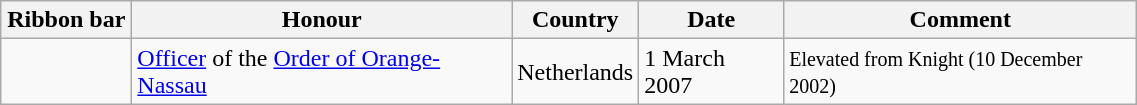<table class="wikitable" style="width:60%;">
<tr>
<th style="width:80px;">Ribbon bar</th>
<th>Honour</th>
<th>Country</th>
<th>Date</th>
<th>Comment</th>
</tr>
<tr>
<td></td>
<td><a href='#'>Officer</a> of the <a href='#'>Order of Orange-Nassau</a></td>
<td>Netherlands</td>
<td>1 March 2007</td>
<td><small>Elevated from Knight (10 December 2002)</small></td>
</tr>
</table>
